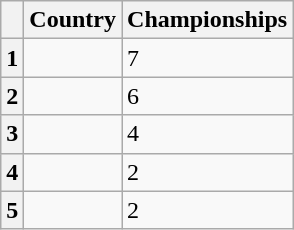<table class="sort wikitable sortable">
<tr>
<th></th>
<th>Country</th>
<th>Championships</th>
</tr>
<tr>
<th>1</th>
<td align="left"></td>
<td>7</td>
</tr>
<tr>
<th>2</th>
<td align="left"></td>
<td>6</td>
</tr>
<tr>
<th>3</th>
<td align="left"></td>
<td>4</td>
</tr>
<tr>
<th>4</th>
<td align="left"></td>
<td>2</td>
</tr>
<tr>
<th>5</th>
<td align="left"></td>
<td>2</td>
</tr>
</table>
